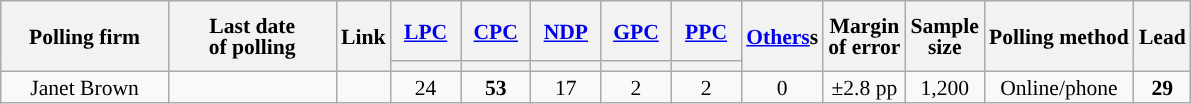<table class="wikitable sortable mw-datatable" style="text-align:center;font-size:90%;line-height:14px;">
<tr style="height:40px;">
<th style="width:105px;" rowspan="2">Polling firm</th>
<th style="width:105px;" rowspan="2">Last date<br>of polling</th>
<th rowspan="2">Link</th>
<th class="unsortable" style="width:40px;"><a href='#'>LPC</a></th>
<th class="unsortable" style="width:40px;"><a href='#'>CPC</a></th>
<th class="unsortable" style="width:40px;"><a href='#'>NDP</a></th>
<th class="unsortable" style="width:40px;"><a href='#'>GPC</a></th>
<th class="unsortable" style="width:40px;"><a href='#'>PPC</a></th>
<th rowspan="2" style="width:40px"><a href='#'>Others</a>s</th>
<th rowspan="2">Margin<br>of error</th>
<th rowspan="2">Sample<br>size</th>
<th rowspan="2">Polling method</th>
<th rowspan="2">Lead</th>
</tr>
<tr>
<th style="background:"></th>
<th style="background:"></th>
<th style="background:"></th>
<th style="background:"></th>
<th style="background:"></th>
</tr>
<tr>
<td>Janet Brown</td>
<td></td>
<td></td>
<td>24</td>
<td><strong>53</strong></td>
<td>17</td>
<td>2</td>
<td>2</td>
<td>0</td>
<td>±2.8 pp</td>
<td>1,200</td>
<td>Online/phone</td>
<td><strong>29</strong></td>
</tr>
</table>
